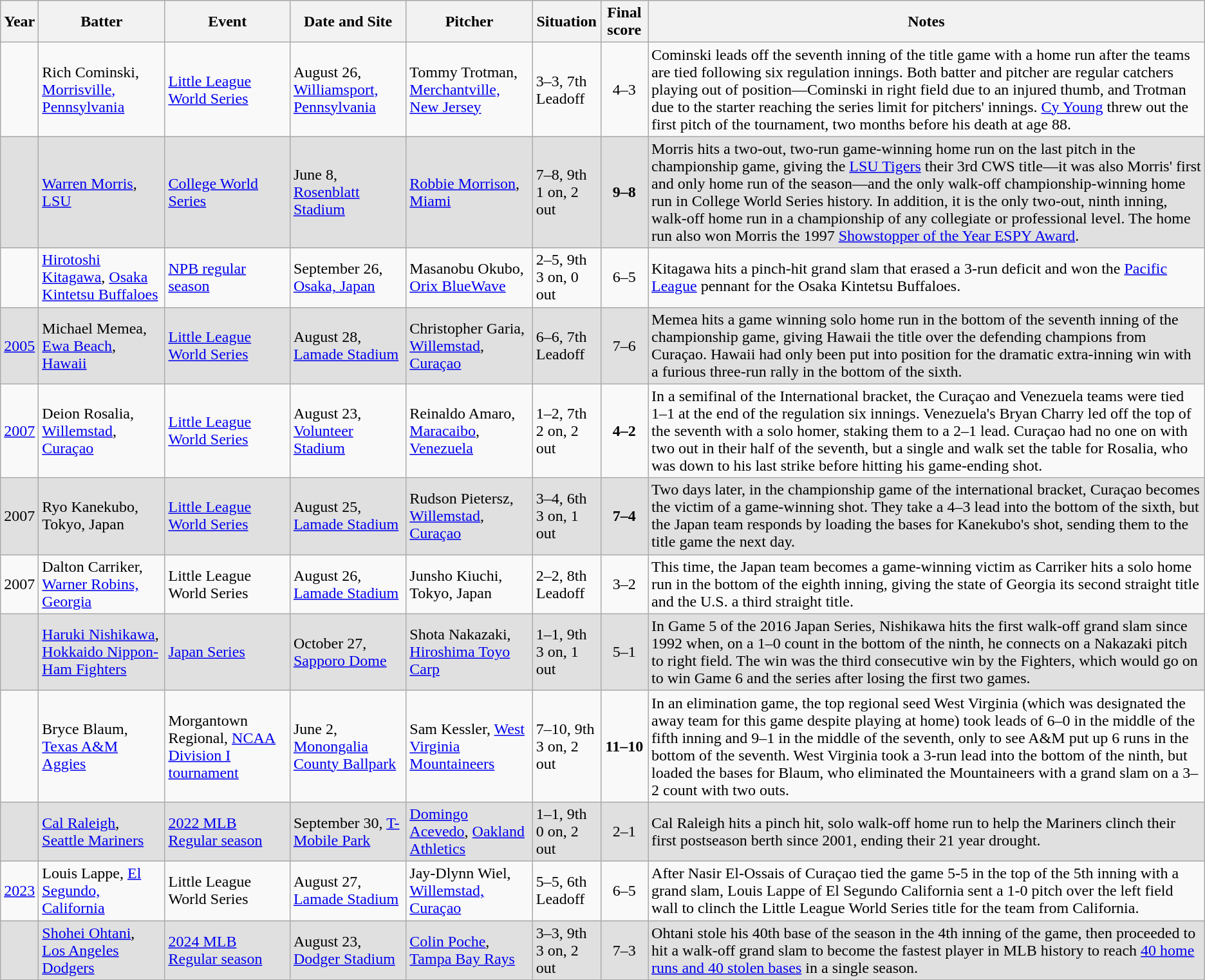<table class="wikitable">
<tr style="background:#e0e0e0;">
<th>Year</th>
<th>Batter</th>
<th>Event</th>
<th>Date and Site</th>
<th>Pitcher</th>
<th>Situation</th>
<th>Final score</th>
<th>Notes</th>
</tr>
<tr>
<td></td>
<td>Rich Cominski, <a href='#'>Morrisville, Pennsylvania</a></td>
<td><a href='#'>Little League World Series</a></td>
<td>August 26, <a href='#'>Williamsport, Pennsylvania</a></td>
<td>Tommy Trotman, <a href='#'>Merchantville, New Jersey</a></td>
<td>3–3, 7th<br>Leadoff</td>
<td style="text-align:center;">4–3</td>
<td>Cominski leads off the seventh inning of the title game with a home run after the teams are tied following six regulation innings. Both batter and pitcher are regular catchers playing out of position—Cominski in right field due to an injured thumb, and Trotman due to the starter reaching the series limit for pitchers' innings. <a href='#'>Cy Young</a> threw out the first pitch of the tournament, two months before his death at age 88.</td>
</tr>
<tr style="background:#e0e0e0;">
<td></td>
<td><a href='#'>Warren Morris</a>, <a href='#'>LSU</a></td>
<td><a href='#'>College World Series</a></td>
<td>June 8, <a href='#'>Rosenblatt Stadium</a></td>
<td><a href='#'>Robbie Morrison</a>, <a href='#'>Miami</a></td>
<td>7–8, 9th<br>1 on, 2 out</td>
<td style="text-align:center;"><strong>9–8</strong></td>
<td>Morris hits a two-out, two-run game-winning home run on the last pitch in the championship game, giving the <a href='#'>LSU Tigers</a> their 3rd CWS title—it was also Morris' first and only home run of the season—and the only walk-off championship-winning home run in College World Series history.  In addition, it is the only two-out, ninth inning, walk-off home run in a championship of any collegiate or professional level. The home run also won Morris the 1997 <a href='#'>Showstopper of the Year ESPY Award</a>.</td>
</tr>
<tr>
<td></td>
<td><a href='#'>Hirotoshi Kitagawa</a>, <a href='#'>Osaka Kintetsu Buffaloes</a></td>
<td><a href='#'>NPB regular season</a></td>
<td>September 26, <a href='#'>Osaka, Japan</a></td>
<td>Masanobu Okubo, <a href='#'>Orix BlueWave</a></td>
<td>2–5, 9th<br>3 on, 0 out</td>
<td style="text-align:center;">6–5</td>
<td>Kitagawa hits a pinch-hit grand slam that erased a 3-run deficit and won the <a href='#'>Pacific League</a> pennant for the Osaka Kintetsu Buffaloes.</td>
</tr>
<tr style="background:#e0e0e0;">
<td><a href='#'>2005</a></td>
<td>Michael Memea, <a href='#'>Ewa Beach</a>, <a href='#'>Hawaii</a></td>
<td><a href='#'>Little League World Series</a></td>
<td>August 28, <a href='#'>Lamade Stadium</a></td>
<td>Christopher Garia, <a href='#'>Willemstad</a>, <a href='#'>Curaçao</a></td>
<td>6–6, 7th<br>Leadoff</td>
<td style="text-align:center;">7–6</td>
<td>Memea hits a game winning solo home run in the bottom of the seventh inning of the championship game, giving Hawaii the title over the defending champions from Curaçao. Hawaii had only been put into position for the dramatic extra-inning win with a furious three-run rally in the bottom of the sixth.</td>
</tr>
<tr>
<td><a href='#'>2007</a></td>
<td>Deion Rosalia, <a href='#'>Willemstad</a>, <a href='#'>Curaçao</a></td>
<td><a href='#'>Little League World Series</a></td>
<td>August 23, <a href='#'>Volunteer Stadium</a></td>
<td>Reinaldo Amaro, <a href='#'>Maracaibo</a>, <a href='#'>Venezuela</a></td>
<td>1–2, 7th<br>2 on, 2 out</td>
<td style="text-align:center;"><strong>4–2</strong></td>
<td>In a semifinal of the International bracket, the Curaçao and Venezuela teams were tied 1–1 at the end of the regulation six innings. Venezuela's Bryan Charry led off the top of the seventh with a solo homer, staking them to a 2–1 lead. Curaçao had no one on with two out in their half of the seventh, but a single and walk set the table for Rosalia, who was down to his last strike before hitting his game-ending shot.</td>
</tr>
<tr style="background:#e0e0e0;">
<td>2007</td>
<td>Ryo Kanekubo, Tokyo, Japan</td>
<td><a href='#'>Little League World Series</a></td>
<td>August 25, <a href='#'>Lamade Stadium</a></td>
<td>Rudson Pietersz, <a href='#'>Willemstad</a>, <a href='#'>Curaçao</a></td>
<td>3–4, 6th<br>3 on, 1 out</td>
<td style="text-align:center;"><strong>7–4</strong></td>
<td>Two days later, in the championship game of the international bracket, Curaçao becomes the victim of a game-winning shot. They take a 4–3 lead into the bottom of the sixth, but the Japan team responds by loading the bases for Kanekubo's shot, sending them to the title game the next day.</td>
</tr>
<tr>
<td>2007</td>
<td>Dalton Carriker, <a href='#'>Warner Robins, Georgia</a></td>
<td>Little League World Series</td>
<td>August 26, <a href='#'>Lamade Stadium</a></td>
<td>Junsho Kiuchi, Tokyo, Japan</td>
<td>2–2, 8th<br>Leadoff</td>
<td style="text-align:center;">3–2</td>
<td>This time, the Japan team becomes a game-winning victim as Carriker hits a solo home run in the bottom of the eighth inning, giving the state of Georgia its second straight title and the U.S. a third straight title.</td>
</tr>
<tr style="background:#e0e0e0;">
<td></td>
<td><a href='#'>Haruki Nishikawa</a>, <a href='#'>Hokkaido Nippon-Ham Fighters</a></td>
<td><a href='#'>Japan Series</a></td>
<td>October 27, <a href='#'>Sapporo Dome</a></td>
<td>Shota Nakazaki, <a href='#'>Hiroshima Toyo Carp</a></td>
<td>1–1, 9th<br>3 on, 1 out</td>
<td align=center>5–1</td>
<td>In Game 5 of the 2016 Japan Series, Nishikawa hits the first walk-off grand slam since 1992 when, on a 1–0 count in the bottom of the ninth, he connects on a Nakazaki pitch to right field.  The win was the third consecutive win by the Fighters, which would go on to win Game 6 and the series after losing the first two games.</td>
</tr>
<tr>
<td></td>
<td>Bryce Blaum, <a href='#'>Texas A&M Aggies</a></td>
<td>Morgantown Regional, <a href='#'>NCAA Division I tournament</a></td>
<td>June 2, <a href='#'>Monongalia County Ballpark</a></td>
<td>Sam Kessler, <a href='#'>West Virginia Mountaineers</a></td>
<td>7–10, 9th<br>3 on, 2 out</td>
<td align=center><strong>11–10</strong></td>
<td>In an elimination game, the top regional seed West Virginia (which was designated the away team for this game despite playing at home) took leads of 6–0 in the middle of the fifth inning and 9–1 in the middle of the seventh, only to see A&M put up 6 runs in the bottom of the seventh. West Virginia took a 3-run lead into the bottom of the ninth, but loaded the bases for Blaum, who eliminated the Mountaineers with a grand slam on a 3–2 count with two outs.</td>
</tr>
<tr style="background:#e0e0e0;">
<td></td>
<td><a href='#'>Cal Raleigh</a>, <a href='#'>Seattle Mariners</a></td>
<td><a href='#'>2022 MLB Regular season</a></td>
<td>September 30, <a href='#'>T-Mobile Park</a></td>
<td><a href='#'>Domingo Acevedo</a>, <a href='#'>Oakland Athletics</a></td>
<td>1–1, 9th<br>0 on, 2 out</td>
<td align=center>2–1</td>
<td>Cal Raleigh hits a pinch hit, solo walk-off home run to help the Mariners clinch their first postseason berth since 2001, ending their 21 year drought.</td>
</tr>
<tr>
<td><a href='#'>2023</a></td>
<td>Louis Lappe, <a href='#'>El Segundo, California</a></td>
<td>Little League World Series</td>
<td>August 27, <a href='#'>Lamade Stadium</a></td>
<td>Jay-Dlynn Wiel, <a href='#'>Willemstad, Curaçao</a></td>
<td>5–5, 6th<br>Leadoff</td>
<td style="text-align:center;">6–5</td>
<td>After Nasir El-Ossais of Curaçao tied the game 5-5 in the top of the 5th inning with a grand slam, Louis Lappe of El Segundo California sent a 1-0 pitch over the left field wall to clinch the Little League World Series title for the team from California.</td>
</tr>
<tr style="background:#e0e0e0;">
<td></td>
<td><a href='#'>Shohei Ohtani</a>, <a href='#'>Los Angeles Dodgers</a></td>
<td><a href='#'>2024 MLB Regular season</a></td>
<td>August 23, <a href='#'>Dodger Stadium</a></td>
<td><a href='#'>Colin Poche</a>, <a href='#'>Tampa Bay Rays</a></td>
<td>3–3, 9th<br>3 on, 2 out</td>
<td align=center>7–3</td>
<td>Ohtani stole his 40th base of the season in the 4th inning of the game, then proceeded to hit a walk-off grand slam to become the fastest player in MLB history to reach <a href='#'>40 home runs and 40 stolen bases</a> in a single season.</td>
</tr>
</table>
